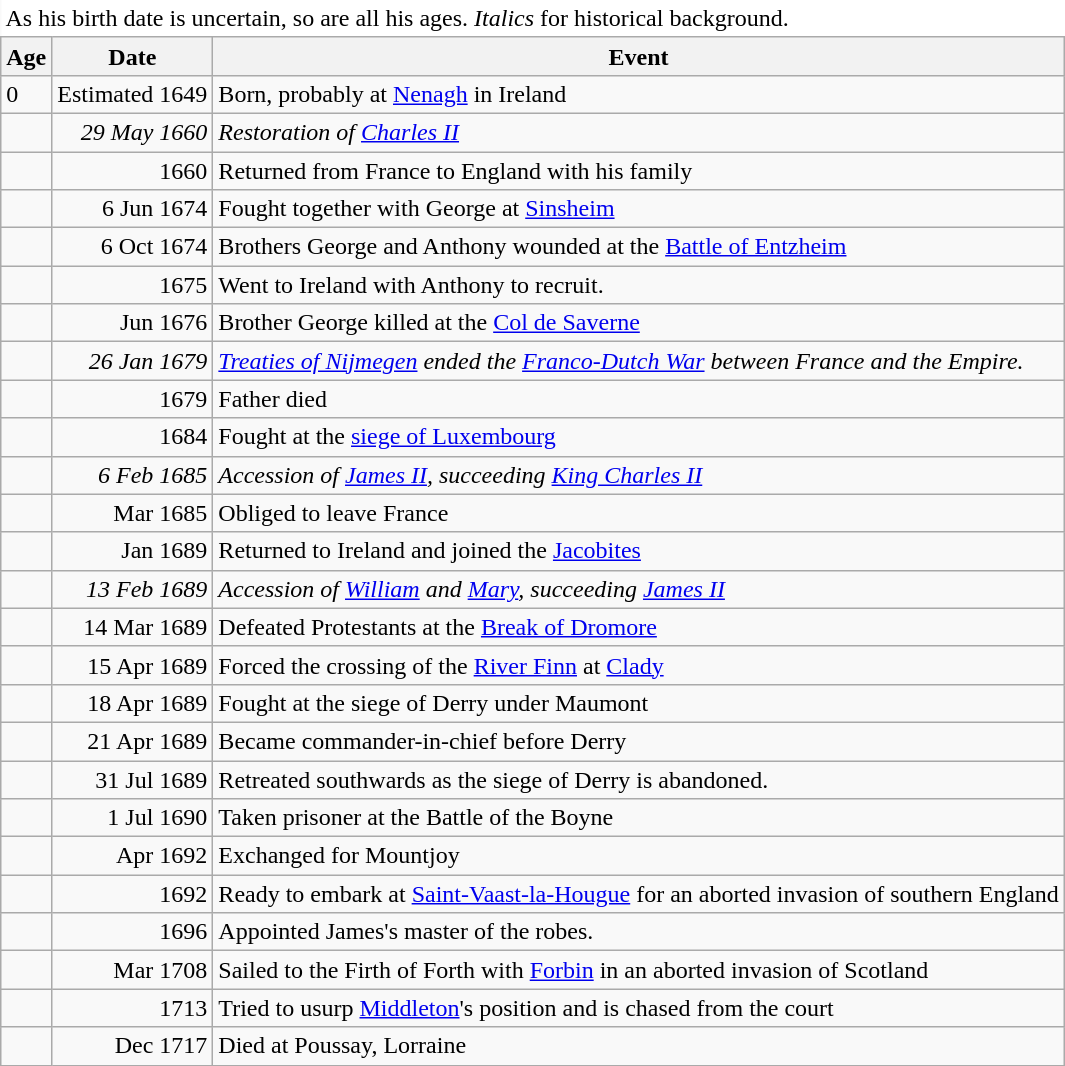<table class="wikitable mw-collapsible mw-collapsed" style="border: none;">
<tr>
<td colspan=3 style="background: white; border: none;">As his birth date is uncertain, so are all his ages. <em>Italics</em> for historical background.</td>
</tr>
<tr>
<th scope="col">Age</th>
<th scope="col">Date</th>
<th scope="col">Event</th>
</tr>
<tr>
<td>0</td>
<td align=right>Estimated 1649</td>
<td>Born, probably at <a href='#'>Nenagh</a> in Ireland</td>
</tr>
<tr>
<td></td>
<td align=right><em>29 May 1660</em></td>
<td><em>Restoration of <a href='#'>Charles II</a></em></td>
</tr>
<tr>
<td></td>
<td align=right>1660</td>
<td>Returned from France to England with his family</td>
</tr>
<tr>
<td></td>
<td align=right>6 Jun 1674</td>
<td>Fought together with George at <a href='#'>Sinsheim</a></td>
</tr>
<tr>
<td></td>
<td align=right>6 Oct 1674</td>
<td>Brothers George and Anthony wounded at the <a href='#'>Battle of Entzheim</a></td>
</tr>
<tr>
<td></td>
<td align=right>1675</td>
<td>Went to Ireland with Anthony to recruit.</td>
</tr>
<tr>
<td></td>
<td align=right>Jun 1676</td>
<td>Brother George killed at the <a href='#'>Col de Saverne</a></td>
</tr>
<tr>
<td></td>
<td align=right><em>26 Jan 1679</em></td>
<td><em><a href='#'>Treaties of Nijmegen</a> ended the <a href='#'>Franco-Dutch War</a> between France and the Empire.</em></td>
</tr>
<tr>
<td></td>
<td align=right>1679</td>
<td>Father died</td>
</tr>
<tr>
<td></td>
<td align=right>1684</td>
<td>Fought at the <a href='#'>siege of Luxembourg</a></td>
</tr>
<tr>
<td></td>
<td align=right><em>6 Feb 1685</em></td>
<td><em>Accession of <a href='#'>James II</a>, succeeding <a href='#'>King Charles II</a></em></td>
</tr>
<tr>
<td></td>
<td align=right>Mar 1685</td>
<td>Obliged to leave France</td>
</tr>
<tr>
<td></td>
<td align=right>Jan 1689</td>
<td>Returned to Ireland and joined the <a href='#'>Jacobites</a></td>
</tr>
<tr>
<td></td>
<td align=right><em>13 Feb 1689</em></td>
<td><em>Accession of <a href='#'>William</a> and <a href='#'>Mary</a>, succeeding <a href='#'>James II</a></em></td>
</tr>
<tr>
<td></td>
<td align=right>14 Mar 1689</td>
<td>Defeated Protestants at the <a href='#'>Break of Dromore</a></td>
</tr>
<tr>
<td></td>
<td align=right>15 Apr 1689</td>
<td>Forced the crossing of the <a href='#'>River Finn</a> at <a href='#'>Clady</a></td>
</tr>
<tr>
<td></td>
<td align=right>18 Apr 1689</td>
<td>Fought at the siege of Derry under Maumont</td>
</tr>
<tr>
<td></td>
<td align=right>21 Apr 1689</td>
<td>Became commander-in-chief before Derry</td>
</tr>
<tr>
<td></td>
<td align=right>31 Jul 1689</td>
<td>Retreated southwards as the siege of Derry is abandoned.</td>
</tr>
<tr>
<td></td>
<td align=right>1 Jul 1690</td>
<td>Taken prisoner at the Battle of the Boyne</td>
</tr>
<tr>
<td></td>
<td align=right>Apr 1692</td>
<td>Exchanged for Mountjoy</td>
</tr>
<tr>
<td></td>
<td align=right>1692</td>
<td>Ready to embark at <a href='#'>Saint-Vaast-la-Hougue</a> for an aborted invasion of southern England</td>
</tr>
<tr>
<td></td>
<td align=right>1696</td>
<td>Appointed James's master of the robes.</td>
</tr>
<tr>
<td></td>
<td align=right>Mar 1708</td>
<td>Sailed to the Firth of Forth with <a href='#'>Forbin</a> in an aborted invasion of Scotland</td>
</tr>
<tr>
<td></td>
<td align=right>1713</td>
<td>Tried to usurp <a href='#'>Middleton</a>'s position and is chased from the court</td>
</tr>
<tr>
<td></td>
<td align=right>Dec 1717</td>
<td>Died at Poussay, Lorraine</td>
</tr>
</table>
